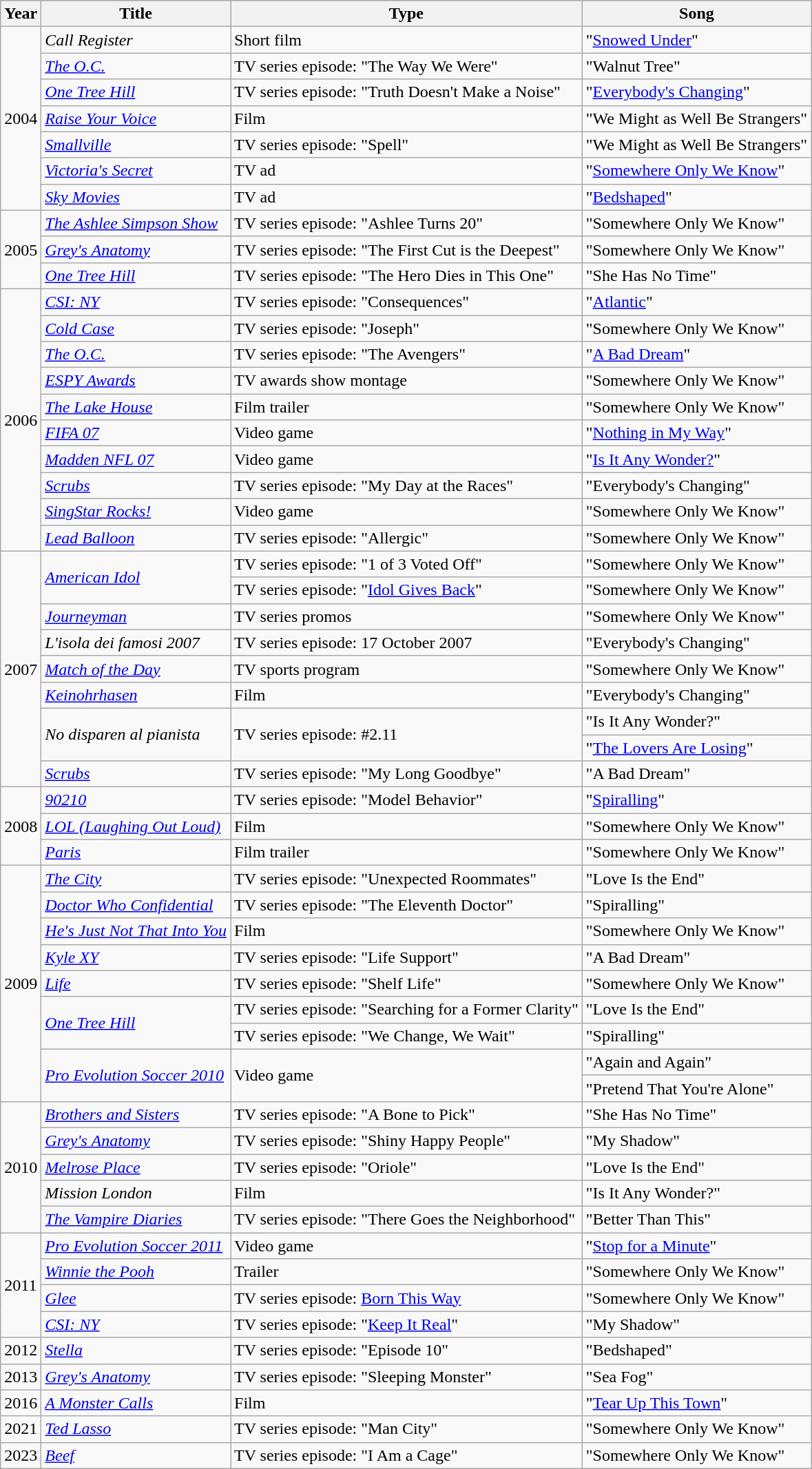<table class="wikitable">
<tr style="background:#b0c4de; text-align:center;">
<th>Year</th>
<th>Title</th>
<th>Type</th>
<th>Song</th>
</tr>
<tr>
<td rowspan="7">2004</td>
<td><em>Call Register</em></td>
<td>Short film</td>
<td>"<a href='#'>Snowed Under</a>"</td>
</tr>
<tr>
<td><em><a href='#'>The O.C.</a></em></td>
<td>TV series episode: "The Way We Were"</td>
<td>"Walnut Tree"</td>
</tr>
<tr>
<td><em><a href='#'>One Tree Hill</a></em></td>
<td>TV series episode: "Truth Doesn't Make a Noise"</td>
<td>"<a href='#'>Everybody's Changing</a>"</td>
</tr>
<tr>
<td><em><a href='#'>Raise Your Voice</a></em></td>
<td>Film</td>
<td>"We Might as Well Be Strangers"</td>
</tr>
<tr>
<td><em><a href='#'>Smallville</a></em></td>
<td>TV series episode: "Spell"</td>
<td>"We Might as Well Be Strangers"</td>
</tr>
<tr>
<td><em><a href='#'>Victoria's Secret</a></em></td>
<td>TV ad</td>
<td>"<a href='#'>Somewhere Only We Know</a>"</td>
</tr>
<tr>
<td><em><a href='#'>Sky Movies</a></em></td>
<td>TV ad</td>
<td>"<a href='#'>Bedshaped</a>"</td>
</tr>
<tr>
<td rowspan="3">2005</td>
<td><em><a href='#'>The Ashlee Simpson Show</a></em></td>
<td>TV series episode: "Ashlee Turns 20"</td>
<td>"Somewhere Only We Know"</td>
</tr>
<tr>
<td><em><a href='#'>Grey's Anatomy</a></em></td>
<td>TV series episode: "The First Cut is the Deepest"</td>
<td>"Somewhere Only We Know"</td>
</tr>
<tr>
<td><em><a href='#'>One Tree Hill</a></em></td>
<td>TV series episode: "The Hero Dies in This One"</td>
<td>"She Has No Time"</td>
</tr>
<tr>
<td rowspan="10">2006</td>
<td><em><a href='#'>CSI: NY</a></em></td>
<td>TV series episode: "Consequences"</td>
<td>"<a href='#'>Atlantic</a>"</td>
</tr>
<tr>
<td><em><a href='#'>Cold Case</a></em></td>
<td>TV series episode: "Joseph"</td>
<td>"Somewhere Only We Know"</td>
</tr>
<tr>
<td><em><a href='#'>The O.C.</a></em></td>
<td>TV series episode: "The Avengers"</td>
<td>"<a href='#'>A Bad Dream</a>"</td>
</tr>
<tr>
<td><em><a href='#'>ESPY Awards</a></em></td>
<td>TV awards show montage</td>
<td>"Somewhere Only We Know"</td>
</tr>
<tr>
<td><em><a href='#'>The Lake House</a></em></td>
<td>Film trailer</td>
<td>"Somewhere Only We Know"</td>
</tr>
<tr>
<td><em><a href='#'>FIFA 07</a></em></td>
<td>Video game</td>
<td>"<a href='#'>Nothing in My Way</a>"</td>
</tr>
<tr>
<td><em><a href='#'>Madden NFL 07</a></em></td>
<td>Video game</td>
<td>"<a href='#'>Is It Any Wonder?</a>"</td>
</tr>
<tr>
<td><em><a href='#'>Scrubs</a></em></td>
<td>TV series episode: "My Day at the Races"</td>
<td>"Everybody's Changing"</td>
</tr>
<tr>
<td><em><a href='#'>SingStar Rocks!</a></em></td>
<td>Video game</td>
<td>"Somewhere Only We Know"</td>
</tr>
<tr>
<td><em><a href='#'>Lead Balloon</a></em></td>
<td>TV series episode: "Allergic"</td>
<td>"Somewhere Only We Know"</td>
</tr>
<tr>
<td rowspan="9">2007</td>
<td rowspan="2"><em><a href='#'>American Idol</a></em></td>
<td>TV series episode: "1 of 3 Voted Off"</td>
<td>"Somewhere Only We Know"</td>
</tr>
<tr>
<td>TV series episode: "<a href='#'>Idol Gives Back</a>"</td>
<td>"Somewhere Only We Know"</td>
</tr>
<tr>
<td><em><a href='#'>Journeyman</a></em></td>
<td>TV series promos</td>
<td>"Somewhere Only We Know"</td>
</tr>
<tr>
<td><em>L'isola dei famosi 2007</em></td>
<td>TV series episode: 17 October 2007</td>
<td>"Everybody's Changing"</td>
</tr>
<tr>
<td><em><a href='#'>Match of the Day</a></em></td>
<td>TV sports program</td>
<td>"Somewhere Only We Know"</td>
</tr>
<tr>
<td><em><a href='#'>Keinohrhasen</a></em></td>
<td>Film</td>
<td>"Everybody's Changing"</td>
</tr>
<tr>
<td rowspan="2"><em>No disparen al pianista</em></td>
<td rowspan="2">TV series episode: #2.11</td>
<td>"Is It Any Wonder?"</td>
</tr>
<tr>
<td>"<a href='#'>The Lovers Are Losing</a>"</td>
</tr>
<tr>
<td><em><a href='#'>Scrubs</a></em></td>
<td>TV series episode: "My Long Goodbye"</td>
<td>"A Bad Dream"</td>
</tr>
<tr>
<td rowspan="3">2008</td>
<td><em><a href='#'>90210</a></em></td>
<td>TV series episode: "Model Behavior"</td>
<td>"<a href='#'>Spiralling</a>"</td>
</tr>
<tr>
<td><em><a href='#'>LOL (Laughing Out Loud)</a></em></td>
<td>Film</td>
<td>"Somewhere Only We Know"</td>
</tr>
<tr>
<td><em><a href='#'>Paris</a></em></td>
<td>Film trailer</td>
<td>"Somewhere Only We Know"</td>
</tr>
<tr>
<td rowspan="9">2009</td>
<td><em><a href='#'>The City</a></em></td>
<td>TV series episode: "Unexpected Roommates"</td>
<td>"Love Is the End"</td>
</tr>
<tr>
<td><em><a href='#'>Doctor Who Confidential</a></em></td>
<td>TV series episode: "The Eleventh Doctor"</td>
<td>"Spiralling"</td>
</tr>
<tr>
<td><em><a href='#'>He's Just Not That Into You</a></em></td>
<td>Film</td>
<td>"Somewhere Only We Know"</td>
</tr>
<tr>
<td><em><a href='#'>Kyle XY</a></em></td>
<td>TV series episode: "Life Support"</td>
<td>"A Bad Dream"</td>
</tr>
<tr>
<td><em><a href='#'>Life</a></em></td>
<td>TV series episode: "Shelf Life"</td>
<td>"Somewhere Only We Know"</td>
</tr>
<tr>
<td rowspan="2"><em><a href='#'>One Tree Hill</a></em></td>
<td>TV series episode: "Searching for a Former Clarity"</td>
<td>"Love Is the End"</td>
</tr>
<tr>
<td>TV series episode: "We Change, We Wait"</td>
<td>"Spiralling"</td>
</tr>
<tr>
<td rowspan="2"><em><a href='#'>Pro Evolution Soccer 2010</a></em></td>
<td rowspan="2">Video game</td>
<td>"Again and Again"</td>
</tr>
<tr>
<td>"Pretend That You're Alone"</td>
</tr>
<tr>
<td rowspan="5">2010</td>
<td><em><a href='#'>Brothers and Sisters</a></em></td>
<td>TV series episode: "A Bone to Pick"</td>
<td>"She Has No Time"</td>
</tr>
<tr>
<td><em><a href='#'>Grey's Anatomy</a></em></td>
<td>TV series episode: "Shiny Happy People"</td>
<td>"My Shadow"</td>
</tr>
<tr>
<td><em><a href='#'>Melrose Place</a></em></td>
<td>TV series episode: "Oriole"</td>
<td>"Love Is the End"</td>
</tr>
<tr>
<td><em>Mission London</em></td>
<td>Film</td>
<td>"Is It Any Wonder?"</td>
</tr>
<tr>
<td><em><a href='#'>The Vampire Diaries</a></em></td>
<td>TV series episode: "There Goes the Neighborhood"</td>
<td>"Better Than This"</td>
</tr>
<tr>
<td rowspan="4">2011</td>
<td><em><a href='#'>Pro Evolution Soccer 2011</a></em></td>
<td>Video game</td>
<td>"<a href='#'>Stop for a Minute</a>"</td>
</tr>
<tr>
<td><em><a href='#'>Winnie the Pooh</a></em></td>
<td>Trailer</td>
<td>"Somewhere Only We Know"</td>
</tr>
<tr>
<td><em><a href='#'>Glee</a></em></td>
<td>TV series episode: <a href='#'>Born This Way</a></td>
<td>"Somewhere Only We Know"</td>
</tr>
<tr>
<td><em><a href='#'>CSI: NY</a></em></td>
<td>TV series episode: "<a href='#'>Keep It Real</a>"</td>
<td>"My Shadow"</td>
</tr>
<tr>
<td>2012</td>
<td><em><a href='#'>Stella</a></em></td>
<td>TV series episode: "Episode 10"</td>
<td>"Bedshaped"</td>
</tr>
<tr>
<td>2013</td>
<td><em><a href='#'>Grey's Anatomy</a></em></td>
<td>TV series episode: "Sleeping Monster"</td>
<td>"Sea Fog"</td>
</tr>
<tr>
<td>2016</td>
<td><em><a href='#'>A Monster Calls</a></em></td>
<td>Film</td>
<td>"<a href='#'>Tear Up This Town</a>"</td>
</tr>
<tr>
<td>2021</td>
<td><em><a href='#'>Ted Lasso</a></em></td>
<td>TV series episode: "Man City"</td>
<td>"Somewhere Only We Know"</td>
</tr>
<tr>
<td>2023</td>
<td><em><a href='#'>Beef</a></em></td>
<td>TV series episode: "I Am a Cage"</td>
<td>"Somewhere Only We Know"</td>
</tr>
</table>
